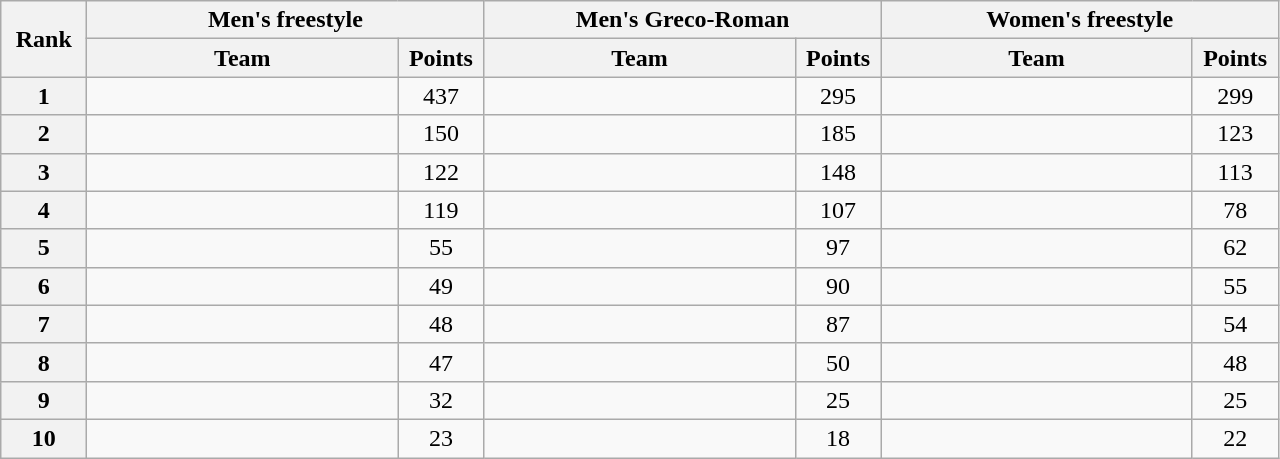<table class="wikitable" style="text-align:center;">
<tr>
<th rowspan="2" width="50">Rank</th>
<th colspan="2">Men's freestyle</th>
<th colspan="2">Men's Greco-Roman</th>
<th colspan="2">Women's freestyle</th>
</tr>
<tr>
<th width="200">Team</th>
<th width="50">Points</th>
<th width="200">Team</th>
<th width="50">Points</th>
<th width="200">Team</th>
<th width="50">Points</th>
</tr>
<tr>
<th>1</th>
<td align="left"></td>
<td>437</td>
<td align="left"></td>
<td>295</td>
<td align="left"></td>
<td>299</td>
</tr>
<tr>
<th>2</th>
<td align="left"></td>
<td>150</td>
<td align="left"></td>
<td>185</td>
<td align="left"></td>
<td>123</td>
</tr>
<tr>
<th>3</th>
<td align="left"></td>
<td>122</td>
<td align="left"></td>
<td>148</td>
<td align="left"></td>
<td>113</td>
</tr>
<tr>
<th>4</th>
<td align="left"></td>
<td>119</td>
<td align="left"></td>
<td>107</td>
<td align="left"></td>
<td>78</td>
</tr>
<tr>
<th>5</th>
<td align="left"></td>
<td>55</td>
<td align="left"></td>
<td>97</td>
<td align="left"></td>
<td>62</td>
</tr>
<tr>
<th>6</th>
<td align="left"></td>
<td>49</td>
<td align="left"></td>
<td>90</td>
<td align="left"></td>
<td>55</td>
</tr>
<tr>
<th>7</th>
<td align="left"></td>
<td>48</td>
<td align="left"></td>
<td>87</td>
<td align="left"></td>
<td>54</td>
</tr>
<tr>
<th>8</th>
<td align="left"></td>
<td>47</td>
<td align="left"></td>
<td>50</td>
<td align="left"></td>
<td>48</td>
</tr>
<tr>
<th>9</th>
<td align="left"></td>
<td>32</td>
<td align="left"></td>
<td>25</td>
<td align="left"></td>
<td>25</td>
</tr>
<tr>
<th>10</th>
<td align="left"></td>
<td>23</td>
<td align="left"></td>
<td>18</td>
<td align="left"></td>
<td>22</td>
</tr>
</table>
